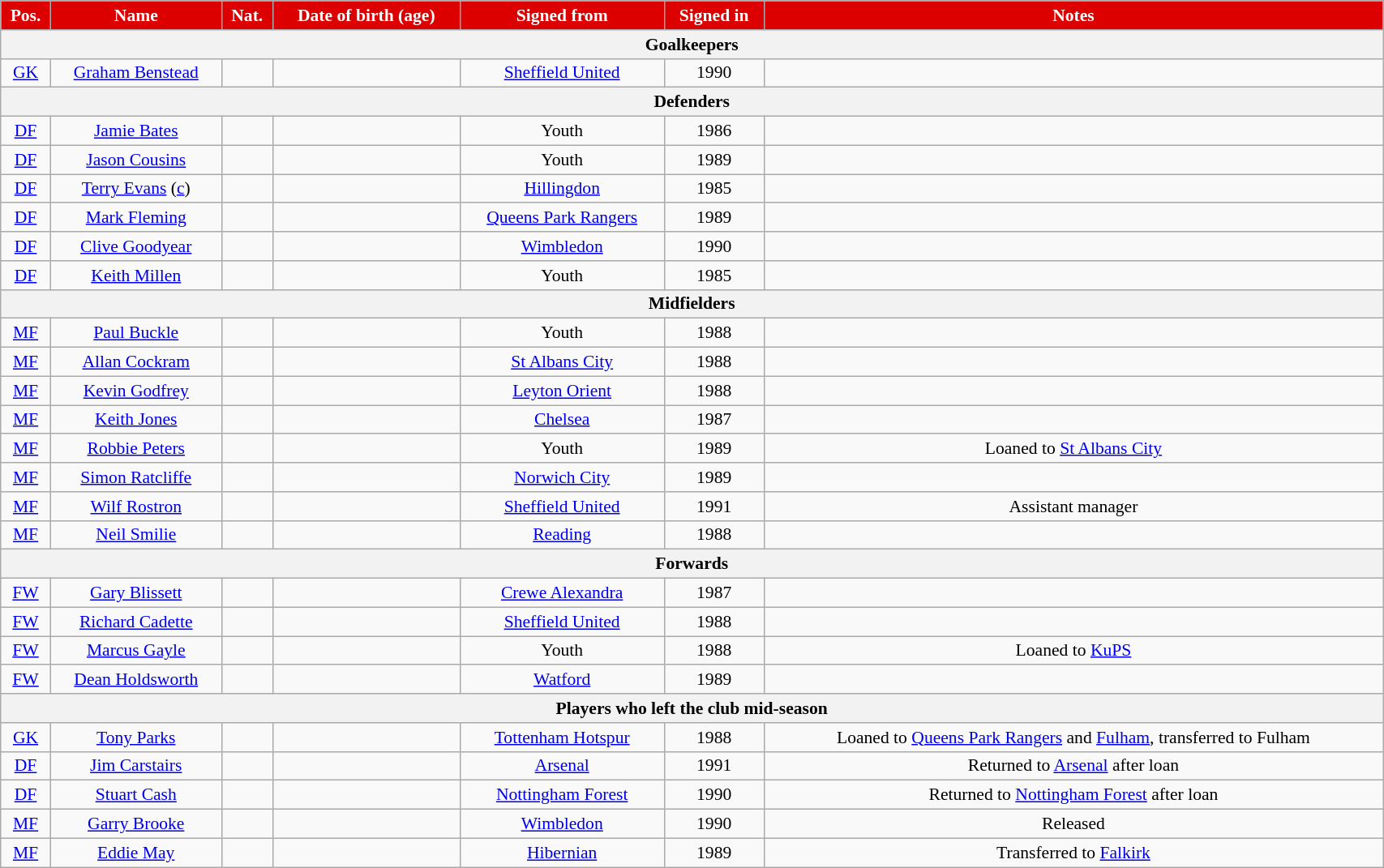<table class="wikitable"  style="text-align:center; font-size:90%; width:90%;">
<tr>
<th style="background:#d00; color:white; text-align:center;">Pos.</th>
<th style="background:#d00; color:white; text-align:center;">Name</th>
<th style="background:#d00; color:white; text-align:center;">Nat.</th>
<th style="background:#d00; color:white; text-align:center;">Date of birth (age)</th>
<th style="background:#d00; color:white; text-align:center;">Signed from</th>
<th style="background:#d00; color:white; text-align:center;">Signed in</th>
<th style="background:#d00; color:white; text-align:center;">Notes</th>
</tr>
<tr>
<th colspan="7">Goalkeepers</th>
</tr>
<tr>
<td><a href='#'>GK</a></td>
<td><a href='#'>Graham Benstead</a></td>
<td></td>
<td></td>
<td><a href='#'>Sheffield United</a></td>
<td>1990</td>
<td></td>
</tr>
<tr>
<th colspan="7">Defenders</th>
</tr>
<tr>
<td><a href='#'>DF</a></td>
<td><a href='#'>Jamie Bates</a></td>
<td></td>
<td></td>
<td>Youth</td>
<td>1986</td>
<td></td>
</tr>
<tr>
<td><a href='#'>DF</a></td>
<td><a href='#'>Jason Cousins</a></td>
<td></td>
<td></td>
<td>Youth</td>
<td>1989</td>
<td></td>
</tr>
<tr>
<td><a href='#'>DF</a></td>
<td><a href='#'>Terry Evans</a> (<a href='#'>c</a>)</td>
<td></td>
<td></td>
<td><a href='#'>Hillingdon</a></td>
<td>1985</td>
<td></td>
</tr>
<tr>
<td><a href='#'>DF</a></td>
<td><a href='#'>Mark Fleming</a></td>
<td></td>
<td></td>
<td><a href='#'>Queens Park Rangers</a></td>
<td>1989</td>
<td></td>
</tr>
<tr>
<td><a href='#'>DF</a></td>
<td><a href='#'>Clive Goodyear</a></td>
<td></td>
<td></td>
<td><a href='#'>Wimbledon</a></td>
<td>1990</td>
<td></td>
</tr>
<tr>
<td><a href='#'>DF</a></td>
<td><a href='#'>Keith Millen</a></td>
<td></td>
<td></td>
<td>Youth</td>
<td>1985</td>
<td></td>
</tr>
<tr>
<th colspan="7">Midfielders</th>
</tr>
<tr>
<td><a href='#'>MF</a></td>
<td><a href='#'>Paul Buckle</a></td>
<td></td>
<td></td>
<td>Youth</td>
<td>1988</td>
<td></td>
</tr>
<tr>
<td><a href='#'>MF</a></td>
<td><a href='#'>Allan Cockram</a></td>
<td></td>
<td></td>
<td><a href='#'>St Albans City</a></td>
<td>1988</td>
<td></td>
</tr>
<tr>
<td><a href='#'>MF</a></td>
<td><a href='#'>Kevin Godfrey</a></td>
<td></td>
<td></td>
<td><a href='#'>Leyton Orient</a></td>
<td>1988</td>
<td></td>
</tr>
<tr>
<td><a href='#'>MF</a></td>
<td><a href='#'>Keith Jones</a></td>
<td></td>
<td></td>
<td><a href='#'>Chelsea</a></td>
<td>1987</td>
<td></td>
</tr>
<tr>
<td><a href='#'>MF</a></td>
<td><a href='#'>Robbie Peters</a></td>
<td></td>
<td></td>
<td>Youth</td>
<td>1989</td>
<td>Loaned to <a href='#'>St Albans City</a></td>
</tr>
<tr>
<td><a href='#'>MF</a></td>
<td><a href='#'>Simon Ratcliffe</a></td>
<td></td>
<td></td>
<td><a href='#'>Norwich City</a></td>
<td>1989</td>
<td></td>
</tr>
<tr>
<td><a href='#'>MF</a></td>
<td><a href='#'>Wilf Rostron</a></td>
<td></td>
<td></td>
<td><a href='#'>Sheffield United</a></td>
<td>1991</td>
<td>Assistant manager</td>
</tr>
<tr>
<td><a href='#'>MF</a></td>
<td><a href='#'>Neil Smilie</a></td>
<td></td>
<td></td>
<td><a href='#'>Reading</a></td>
<td>1988</td>
<td></td>
</tr>
<tr>
<th colspan="7">Forwards</th>
</tr>
<tr>
<td><a href='#'>FW</a></td>
<td><a href='#'>Gary Blissett</a></td>
<td></td>
<td></td>
<td><a href='#'>Crewe Alexandra</a></td>
<td>1987</td>
<td></td>
</tr>
<tr>
<td><a href='#'>FW</a></td>
<td><a href='#'>Richard Cadette</a></td>
<td></td>
<td></td>
<td><a href='#'>Sheffield United</a></td>
<td>1988</td>
<td></td>
</tr>
<tr>
<td><a href='#'>FW</a></td>
<td><a href='#'>Marcus Gayle</a></td>
<td></td>
<td></td>
<td>Youth</td>
<td>1988</td>
<td>Loaned to <a href='#'>KuPS</a></td>
</tr>
<tr>
<td><a href='#'>FW</a></td>
<td><a href='#'>Dean Holdsworth</a></td>
<td></td>
<td></td>
<td><a href='#'>Watford</a></td>
<td>1989</td>
<td></td>
</tr>
<tr>
<th colspan="7">Players who left the club mid-season</th>
</tr>
<tr>
<td><a href='#'>GK</a></td>
<td><a href='#'>Tony Parks</a></td>
<td></td>
<td></td>
<td><a href='#'>Tottenham Hotspur</a></td>
<td>1988</td>
<td>Loaned to <a href='#'>Queens Park Rangers</a> and <a href='#'>Fulham</a>, transferred to Fulham</td>
</tr>
<tr>
<td><a href='#'>DF</a></td>
<td><a href='#'>Jim Carstairs</a></td>
<td></td>
<td></td>
<td><a href='#'>Arsenal</a></td>
<td>1991</td>
<td>Returned to <a href='#'>Arsenal</a> after loan</td>
</tr>
<tr>
<td><a href='#'>DF</a></td>
<td><a href='#'>Stuart Cash</a></td>
<td></td>
<td></td>
<td><a href='#'>Nottingham Forest</a></td>
<td>1990</td>
<td>Returned to <a href='#'>Nottingham Forest</a> after loan</td>
</tr>
<tr>
<td><a href='#'>MF</a></td>
<td><a href='#'>Garry Brooke</a></td>
<td></td>
<td></td>
<td><a href='#'>Wimbledon</a></td>
<td>1990</td>
<td>Released</td>
</tr>
<tr>
<td><a href='#'>MF</a></td>
<td><a href='#'>Eddie May</a></td>
<td></td>
<td></td>
<td><a href='#'>Hibernian</a></td>
<td>1989</td>
<td>Transferred to <a href='#'>Falkirk</a></td>
</tr>
</table>
